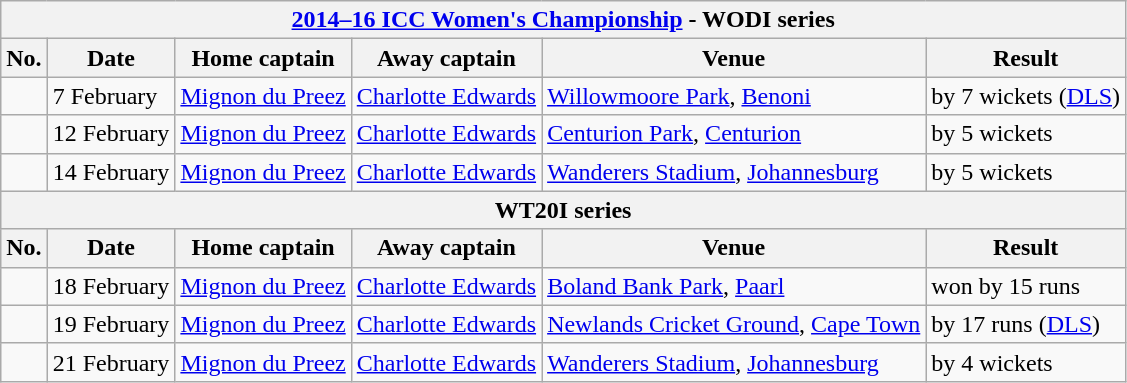<table class="wikitable">
<tr>
<th colspan="9"><a href='#'>2014–16 ICC Women's Championship</a> - WODI series</th>
</tr>
<tr>
<th>No.</th>
<th>Date</th>
<th>Home captain</th>
<th>Away captain</th>
<th>Venue</th>
<th>Result</th>
</tr>
<tr>
<td></td>
<td>7 February</td>
<td><a href='#'>Mignon du Preez</a></td>
<td><a href='#'>Charlotte Edwards</a></td>
<td><a href='#'>Willowmoore Park</a>, <a href='#'>Benoni</a></td>
<td> by 7 wickets (<a href='#'>DLS</a>)</td>
</tr>
<tr>
<td></td>
<td>12 February</td>
<td><a href='#'>Mignon du Preez</a></td>
<td><a href='#'>Charlotte Edwards</a></td>
<td><a href='#'>Centurion Park</a>, <a href='#'>Centurion</a></td>
<td> by 5 wickets</td>
</tr>
<tr>
<td></td>
<td>14 February</td>
<td><a href='#'>Mignon du Preez</a></td>
<td><a href='#'>Charlotte Edwards</a></td>
<td><a href='#'>Wanderers Stadium</a>, <a href='#'>Johannesburg</a></td>
<td> by 5 wickets</td>
</tr>
<tr>
<th colspan="9">WT20I series</th>
</tr>
<tr>
<th>No.</th>
<th>Date</th>
<th>Home captain</th>
<th>Away captain</th>
<th>Venue</th>
<th>Result</th>
</tr>
<tr>
<td></td>
<td>18 February</td>
<td><a href='#'>Mignon du Preez</a></td>
<td><a href='#'>Charlotte Edwards</a></td>
<td><a href='#'>Boland Bank Park</a>, <a href='#'>Paarl</a></td>
<td> won by 15 runs</td>
</tr>
<tr>
<td></td>
<td>19 February</td>
<td><a href='#'>Mignon du Preez</a></td>
<td><a href='#'>Charlotte Edwards</a></td>
<td><a href='#'>Newlands Cricket Ground</a>, <a href='#'>Cape Town</a></td>
<td> by 17 runs (<a href='#'>DLS</a>)</td>
</tr>
<tr>
<td></td>
<td>21 February</td>
<td><a href='#'>Mignon du Preez</a></td>
<td><a href='#'>Charlotte Edwards</a></td>
<td><a href='#'>Wanderers Stadium</a>, <a href='#'>Johannesburg</a></td>
<td> by 4 wickets</td>
</tr>
</table>
